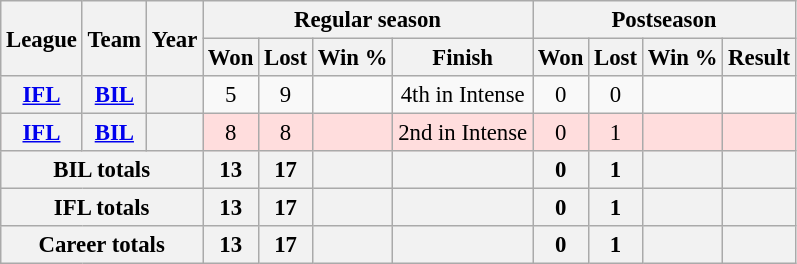<table class="wikitable" style="font-size: 95%; text-align:center;">
<tr>
<th rowspan="2">League</th>
<th rowspan="2">Team</th>
<th rowspan="2">Year</th>
<th colspan="4">Regular season</th>
<th colspan="4">Postseason</th>
</tr>
<tr>
<th>Won</th>
<th>Lost</th>
<th>Win %</th>
<th>Finish</th>
<th>Won</th>
<th>Lost</th>
<th>Win %</th>
<th>Result</th>
</tr>
<tr>
<th><a href='#'>IFL</a></th>
<th><a href='#'>BIL</a></th>
<th></th>
<td>5</td>
<td>9</td>
<td></td>
<td>4th in Intense</td>
<td>0</td>
<td>0</td>
<td></td>
<td></td>
</tr>
<tr style="background:#fdd;">
<th><a href='#'>IFL</a></th>
<th><a href='#'>BIL</a></th>
<th></th>
<td>8</td>
<td>8</td>
<td></td>
<td>2nd in Intense</td>
<td>0</td>
<td>1</td>
<td></td>
<td></td>
</tr>
<tr>
<th colspan="3">BIL totals</th>
<th>13</th>
<th>17</th>
<th></th>
<th></th>
<th>0</th>
<th>1</th>
<th></th>
<th></th>
</tr>
<tr>
<th colspan="3">IFL totals</th>
<th>13</th>
<th>17</th>
<th></th>
<th></th>
<th>0</th>
<th>1</th>
<th></th>
<th></th>
</tr>
<tr>
<th colspan="3">Career totals</th>
<th>13</th>
<th>17</th>
<th></th>
<th></th>
<th>0</th>
<th>1</th>
<th></th>
<th></th>
</tr>
</table>
